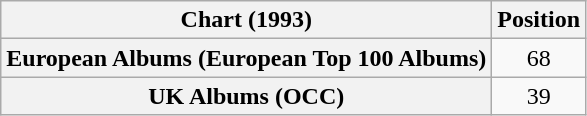<table class="wikitable plainrowheaders" style="text-align:center;">
<tr>
<th>Chart (1993)</th>
<th>Position</th>
</tr>
<tr>
<th scope="row">European Albums (European Top 100 Albums)</th>
<td>68</td>
</tr>
<tr>
<th scope="row">UK Albums (OCC)</th>
<td>39</td>
</tr>
</table>
